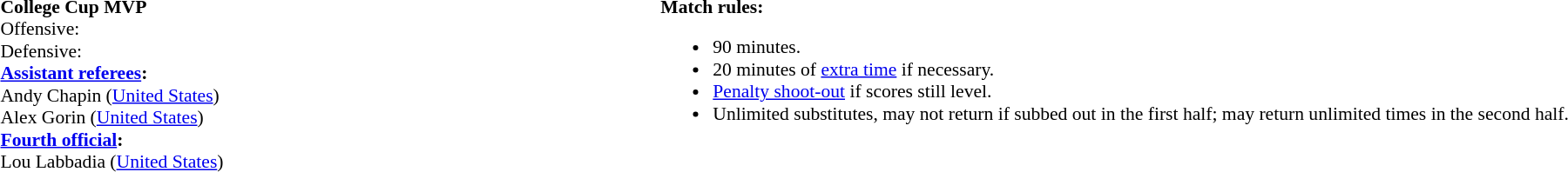<table width=100% style="font-size:90%">
<tr>
<td><br><strong>College Cup MVP</strong>
<br>Offensive: 
<br>Defensive:<br><strong><a href='#'>Assistant referees</a>:</strong>
<br>Andy Chapin (<a href='#'>United States</a>)
<br>Alex Gorin (<a href='#'>United States</a>)
<br><strong><a href='#'>Fourth official</a>:</strong>
<br>Lou Labbadia (<a href='#'>United States</a>)</td>
<td style="width:60%; vertical-align:top;"><br><strong>Match rules:</strong><ul><li>90 minutes.</li><li>20 minutes of <a href='#'>extra time</a> if necessary.</li><li><a href='#'>Penalty shoot-out</a> if scores still level.</li><li>Unlimited substitutes, may not return if subbed out in the first half; may return unlimited times in the second half.</li></ul></td>
</tr>
</table>
